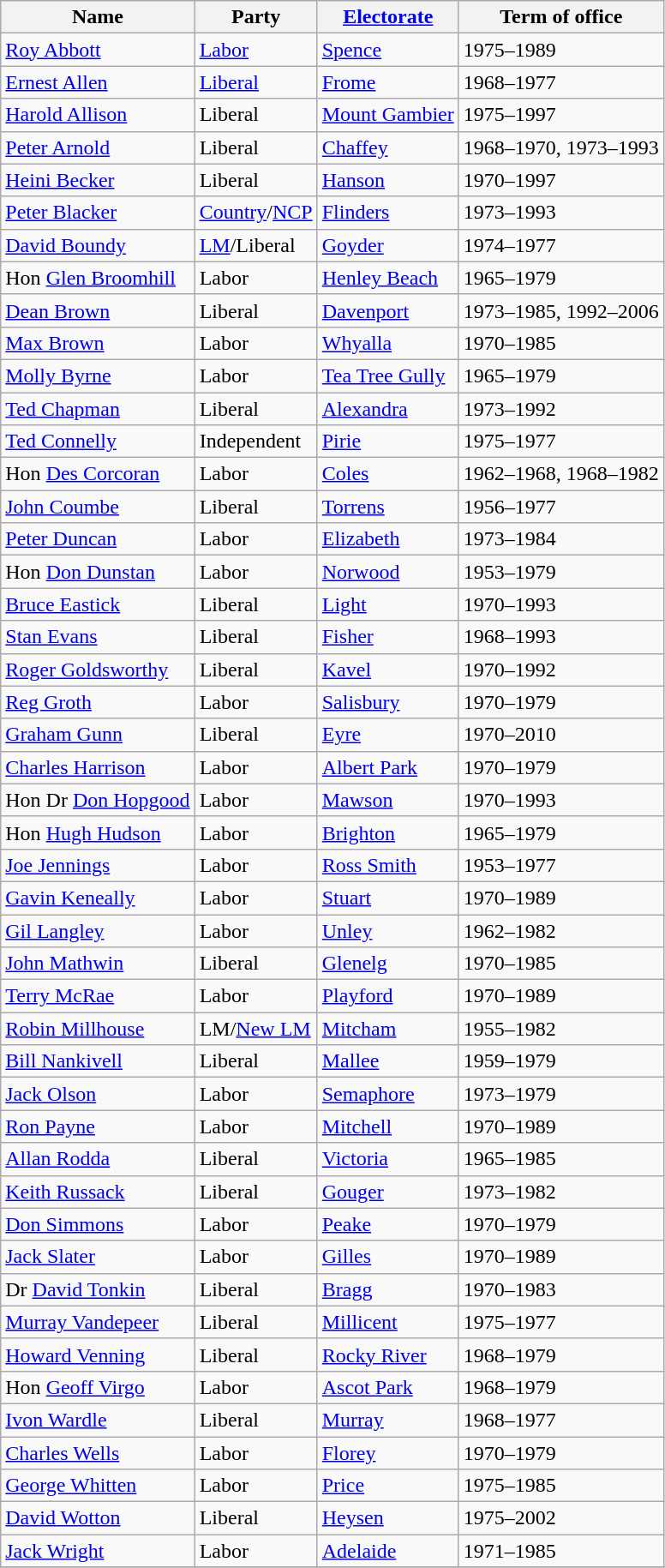<table class="wikitable sortable">
<tr>
<th>Name</th>
<th>Party</th>
<th><a href='#'>Electorate</a></th>
<th>Term of office</th>
</tr>
<tr>
<td><a href='#'>Roy Abbott</a></td>
<td><a href='#'>Labor</a></td>
<td><a href='#'>Spence</a></td>
<td>1975–1989</td>
</tr>
<tr>
<td><a href='#'>Ernest Allen</a></td>
<td><a href='#'>Liberal</a></td>
<td><a href='#'>Frome</a></td>
<td>1968–1977</td>
</tr>
<tr>
<td><a href='#'>Harold Allison</a></td>
<td>Liberal</td>
<td><a href='#'>Mount Gambier</a></td>
<td>1975–1997</td>
</tr>
<tr>
<td><a href='#'>Peter Arnold</a></td>
<td>Liberal</td>
<td><a href='#'>Chaffey</a></td>
<td>1968–1970, 1973–1993</td>
</tr>
<tr>
<td><a href='#'>Heini Becker</a></td>
<td>Liberal</td>
<td><a href='#'>Hanson</a></td>
<td>1970–1997</td>
</tr>
<tr>
<td><a href='#'>Peter Blacker</a></td>
<td><a href='#'>Country</a>/<a href='#'>NCP</a> </td>
<td><a href='#'>Flinders</a></td>
<td>1973–1993</td>
</tr>
<tr>
<td><a href='#'>David Boundy</a></td>
<td><a href='#'>LM</a>/Liberal </td>
<td><a href='#'>Goyder</a></td>
<td>1974–1977</td>
</tr>
<tr>
<td>Hon <a href='#'>Glen Broomhill</a></td>
<td>Labor</td>
<td><a href='#'>Henley Beach</a></td>
<td>1965–1979</td>
</tr>
<tr>
<td><a href='#'>Dean Brown</a></td>
<td>Liberal</td>
<td><a href='#'>Davenport</a></td>
<td>1973–1985, 1992–2006</td>
</tr>
<tr>
<td><a href='#'>Max Brown</a></td>
<td>Labor</td>
<td><a href='#'>Whyalla</a></td>
<td>1970–1985</td>
</tr>
<tr>
<td><a href='#'>Molly Byrne</a></td>
<td>Labor</td>
<td><a href='#'>Tea Tree Gully</a></td>
<td>1965–1979</td>
</tr>
<tr>
<td><a href='#'>Ted Chapman</a></td>
<td>Liberal</td>
<td><a href='#'>Alexandra</a></td>
<td>1973–1992</td>
</tr>
<tr>
<td><a href='#'>Ted Connelly</a></td>
<td>Independent</td>
<td><a href='#'>Pirie</a></td>
<td>1975–1977</td>
</tr>
<tr>
<td>Hon <a href='#'>Des Corcoran</a></td>
<td>Labor</td>
<td><a href='#'>Coles</a></td>
<td>1962–1968, 1968–1982</td>
</tr>
<tr>
<td><a href='#'>John Coumbe</a></td>
<td>Liberal</td>
<td><a href='#'>Torrens</a></td>
<td>1956–1977</td>
</tr>
<tr>
<td><a href='#'>Peter Duncan</a></td>
<td>Labor</td>
<td><a href='#'>Elizabeth</a></td>
<td>1973–1984</td>
</tr>
<tr>
<td>Hon <a href='#'>Don Dunstan</a></td>
<td>Labor</td>
<td><a href='#'>Norwood</a></td>
<td>1953–1979</td>
</tr>
<tr>
<td><a href='#'>Bruce Eastick</a></td>
<td>Liberal</td>
<td><a href='#'>Light</a></td>
<td>1970–1993</td>
</tr>
<tr>
<td><a href='#'>Stan Evans</a></td>
<td>Liberal</td>
<td><a href='#'>Fisher</a></td>
<td>1968–1993</td>
</tr>
<tr>
<td><a href='#'>Roger Goldsworthy</a></td>
<td>Liberal</td>
<td><a href='#'>Kavel</a></td>
<td>1970–1992</td>
</tr>
<tr>
<td><a href='#'>Reg Groth</a></td>
<td>Labor</td>
<td><a href='#'>Salisbury</a></td>
<td>1970–1979</td>
</tr>
<tr>
<td><a href='#'>Graham Gunn</a></td>
<td>Liberal</td>
<td><a href='#'>Eyre</a></td>
<td>1970–2010</td>
</tr>
<tr>
<td><a href='#'>Charles Harrison</a></td>
<td>Labor</td>
<td><a href='#'>Albert Park</a></td>
<td>1970–1979</td>
</tr>
<tr>
<td>Hon Dr <a href='#'>Don Hopgood</a></td>
<td>Labor</td>
<td><a href='#'>Mawson</a></td>
<td>1970–1993</td>
</tr>
<tr>
<td>Hon <a href='#'>Hugh Hudson</a></td>
<td>Labor</td>
<td><a href='#'>Brighton</a></td>
<td>1965–1979</td>
</tr>
<tr>
<td><a href='#'>Joe Jennings</a></td>
<td>Labor</td>
<td><a href='#'>Ross Smith</a></td>
<td>1953–1977</td>
</tr>
<tr>
<td><a href='#'>Gavin Keneally</a></td>
<td>Labor</td>
<td><a href='#'>Stuart</a></td>
<td>1970–1989</td>
</tr>
<tr>
<td><a href='#'>Gil Langley</a></td>
<td>Labor</td>
<td><a href='#'>Unley</a></td>
<td>1962–1982</td>
</tr>
<tr>
<td><a href='#'>John Mathwin</a></td>
<td>Liberal</td>
<td><a href='#'>Glenelg</a></td>
<td>1970–1985</td>
</tr>
<tr>
<td><a href='#'>Terry McRae</a></td>
<td>Labor</td>
<td><a href='#'>Playford</a></td>
<td>1970–1989</td>
</tr>
<tr>
<td><a href='#'>Robin Millhouse</a></td>
<td>LM/<a href='#'>New LM</a> </td>
<td><a href='#'>Mitcham</a></td>
<td>1955–1982</td>
</tr>
<tr>
<td><a href='#'>Bill Nankivell</a></td>
<td>Liberal</td>
<td><a href='#'>Mallee</a></td>
<td>1959–1979</td>
</tr>
<tr>
<td><a href='#'>Jack Olson</a></td>
<td>Labor</td>
<td><a href='#'>Semaphore</a></td>
<td>1973–1979</td>
</tr>
<tr>
<td><a href='#'>Ron Payne</a></td>
<td>Labor</td>
<td><a href='#'>Mitchell</a></td>
<td>1970–1989</td>
</tr>
<tr>
<td><a href='#'>Allan Rodda</a></td>
<td>Liberal</td>
<td><a href='#'>Victoria</a></td>
<td>1965–1985</td>
</tr>
<tr>
<td><a href='#'>Keith Russack</a></td>
<td>Liberal</td>
<td><a href='#'>Gouger</a></td>
<td>1973–1982</td>
</tr>
<tr>
<td><a href='#'>Don Simmons</a></td>
<td>Labor</td>
<td><a href='#'>Peake</a></td>
<td>1970–1979</td>
</tr>
<tr>
<td><a href='#'>Jack Slater</a></td>
<td>Labor</td>
<td><a href='#'>Gilles</a></td>
<td>1970–1989</td>
</tr>
<tr>
<td>Dr <a href='#'>David Tonkin</a></td>
<td>Liberal</td>
<td><a href='#'>Bragg</a></td>
<td>1970–1983</td>
</tr>
<tr>
<td><a href='#'>Murray Vandepeer</a></td>
<td>Liberal</td>
<td><a href='#'>Millicent</a></td>
<td>1975–1977</td>
</tr>
<tr>
<td><a href='#'>Howard Venning</a></td>
<td>Liberal</td>
<td><a href='#'>Rocky River</a></td>
<td>1968–1979</td>
</tr>
<tr>
<td>Hon <a href='#'>Geoff Virgo</a></td>
<td>Labor</td>
<td><a href='#'>Ascot Park</a></td>
<td>1968–1979</td>
</tr>
<tr>
<td><a href='#'>Ivon Wardle</a></td>
<td>Liberal</td>
<td><a href='#'>Murray</a></td>
<td>1968–1977</td>
</tr>
<tr>
<td><a href='#'>Charles Wells</a></td>
<td>Labor</td>
<td><a href='#'>Florey</a></td>
<td>1970–1979</td>
</tr>
<tr>
<td><a href='#'>George Whitten</a></td>
<td>Labor</td>
<td><a href='#'>Price</a></td>
<td>1975–1985</td>
</tr>
<tr>
<td><a href='#'>David Wotton</a></td>
<td>Liberal</td>
<td><a href='#'>Heysen</a></td>
<td>1975–2002</td>
</tr>
<tr>
<td><a href='#'>Jack Wright</a></td>
<td>Labor</td>
<td><a href='#'>Adelaide</a></td>
<td>1971–1985</td>
</tr>
<tr>
</tr>
</table>
